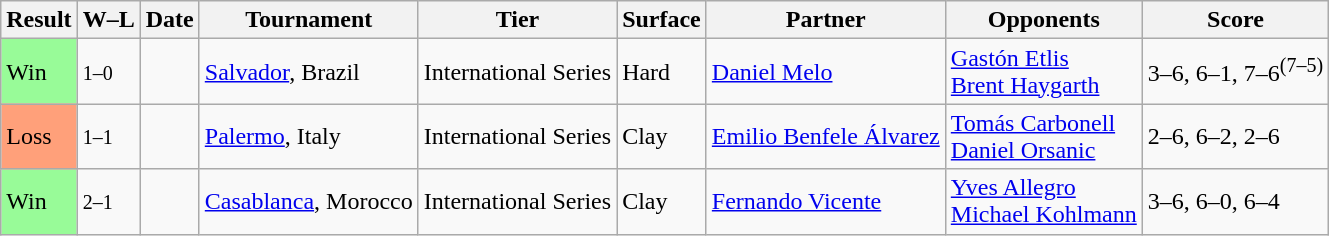<table class="sortable wikitable">
<tr>
<th>Result</th>
<th class="unsortable">W–L</th>
<th>Date</th>
<th>Tournament</th>
<th>Tier</th>
<th>Surface</th>
<th>Partner</th>
<th>Opponents</th>
<th class="unsortable">Score</th>
</tr>
<tr>
<td style="background:#98fb98;">Win</td>
<td><small>1–0</small></td>
<td><a href='#'></a></td>
<td><a href='#'>Salvador</a>, Brazil</td>
<td>International Series</td>
<td>Hard</td>
<td> <a href='#'>Daniel Melo</a></td>
<td> <a href='#'>Gastón Etlis</a> <br>  <a href='#'>Brent Haygarth</a></td>
<td>3–6, 6–1, 7–6<sup>(7–5)</sup></td>
</tr>
<tr>
<td style="background:#ffa07a;">Loss</td>
<td><small>1–1</small></td>
<td><a href='#'></a></td>
<td><a href='#'>Palermo</a>, Italy</td>
<td>International Series</td>
<td>Clay</td>
<td> <a href='#'>Emilio Benfele Álvarez</a></td>
<td> <a href='#'>Tomás Carbonell</a> <br>  <a href='#'>Daniel Orsanic</a></td>
<td>2–6, 6–2, 2–6</td>
</tr>
<tr>
<td style="background:#98fb98;">Win</td>
<td><small>2–1</small></td>
<td><a href='#'></a></td>
<td><a href='#'>Casablanca</a>, Morocco</td>
<td>International Series</td>
<td>Clay</td>
<td> <a href='#'>Fernando Vicente</a></td>
<td> <a href='#'>Yves Allegro</a> <br>  <a href='#'>Michael Kohlmann</a></td>
<td>3–6, 6–0, 6–4</td>
</tr>
</table>
